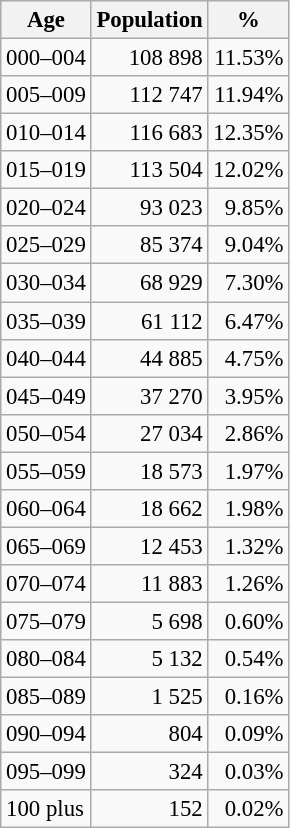<table class="wikitable" style="font-size: 95%; text-align: right">
<tr>
<th>Age</th>
<th>Population</th>
<th>%</th>
</tr>
<tr>
<td align=left>000–004</td>
<td>108 898</td>
<td>11.53%</td>
</tr>
<tr>
<td align=left>005–009</td>
<td>112 747</td>
<td>11.94%</td>
</tr>
<tr>
<td align=left>010–014</td>
<td>116 683</td>
<td>12.35%</td>
</tr>
<tr>
<td align=left>015–019</td>
<td>113 504</td>
<td>12.02%</td>
</tr>
<tr>
<td align=left>020–024</td>
<td>93 023</td>
<td>9.85%</td>
</tr>
<tr>
<td align=left>025–029</td>
<td>85 374</td>
<td>9.04%</td>
</tr>
<tr>
<td align=left>030–034</td>
<td>68 929</td>
<td>7.30%</td>
</tr>
<tr>
<td align=left>035–039</td>
<td>61 112</td>
<td>6.47%</td>
</tr>
<tr>
<td align=left>040–044</td>
<td>44 885</td>
<td>4.75%</td>
</tr>
<tr>
<td align=left>045–049</td>
<td>37 270</td>
<td>3.95%</td>
</tr>
<tr>
<td align=left>050–054</td>
<td>27 034</td>
<td>2.86%</td>
</tr>
<tr>
<td align=left>055–059</td>
<td>18 573</td>
<td>1.97%</td>
</tr>
<tr>
<td align=left>060–064</td>
<td>18 662</td>
<td>1.98%</td>
</tr>
<tr>
<td align=left>065–069</td>
<td>12 453</td>
<td>1.32%</td>
</tr>
<tr>
<td align=left>070–074</td>
<td>11 883</td>
<td>1.26%</td>
</tr>
<tr>
<td align=left>075–079</td>
<td>5 698</td>
<td>0.60%</td>
</tr>
<tr>
<td align=left>080–084</td>
<td>5 132</td>
<td>0.54%</td>
</tr>
<tr>
<td align=left>085–089</td>
<td>1 525</td>
<td>0.16%</td>
</tr>
<tr>
<td align=left>090–094</td>
<td>804</td>
<td>0.09%</td>
</tr>
<tr>
<td align=left>095–099</td>
<td>324</td>
<td>0.03%</td>
</tr>
<tr>
<td align=left>100 plus</td>
<td>152</td>
<td>0.02%</td>
</tr>
</table>
